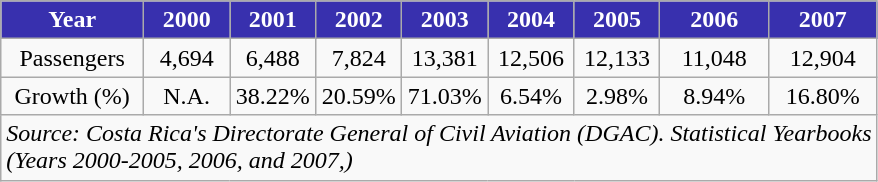<table class="sortable wikitable toccolours" style="text-align:center">
<tr>
<th style="background:#3830AE;color:white">Year</th>
<th style="background:#3830AE;color:white; width:50px">2000</th>
<th style="background:#3830AE;color:white; width:50px">2001</th>
<th style="background:#3830AE;color:white; width:50px">2002</th>
<th style="background:#3830AE;color:white; width:50px">2003</th>
<th style="background:#3830AE;color:white; width:50px">2004</th>
<th style="background:#3830AE;color:white; width:50px">2005</th>
<th style="background:#3830AE;color:white; width:65px">2006</th>
<th style="background:#3830AE;color:white; width:65px">2007</th>
</tr>
<tr>
<td>Passengers</td>
<td>4,694</td>
<td>6,488</td>
<td>7,824</td>
<td>13,381</td>
<td>12,506</td>
<td>12,133</td>
<td>11,048</td>
<td>12,904</td>
</tr>
<tr>
<td>Growth (%)</td>
<td>N.A.</td>
<td> 38.22%</td>
<td> 20.59%</td>
<td> 71.03%</td>
<td> 6.54%</td>
<td> 2.98%</td>
<td> 8.94%</td>
<td> 16.80%</td>
</tr>
<tr>
<td colspan="9" style="text-align:left;"><em>Source: Costa Rica's Directorate General of Civil Aviation (DGAC). Statistical Yearbooks<br>(Years 2000-2005, 2006, and 2007,)</em></td>
</tr>
</table>
